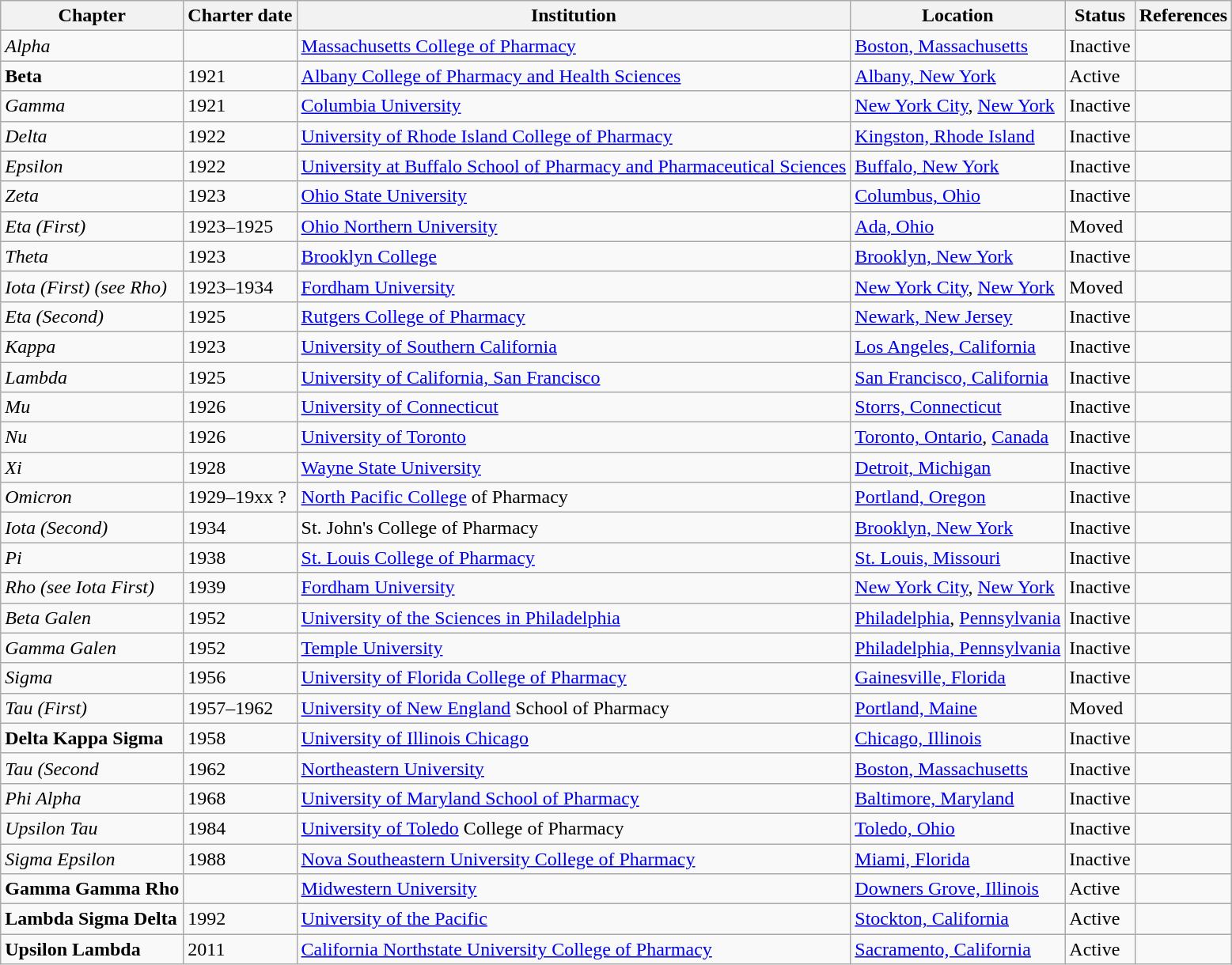<table class="wikitable sortable">
<tr>
<th>Chapter</th>
<th>Charter date</th>
<th>Institution</th>
<th>Location</th>
<th>Status</th>
<th>References</th>
</tr>
<tr>
<td><em>Alpha</em></td>
<td></td>
<td><a href='#'>Massachusetts College of Pharmacy</a></td>
<td><a href='#'>Boston, Massachusetts</a></td>
<td>Inactive</td>
<td></td>
</tr>
<tr>
<td><strong>Beta</strong></td>
<td>1921</td>
<td><a href='#'>Albany College of Pharmacy and Health Sciences</a></td>
<td><a href='#'>Albany, New York</a></td>
<td>Active</td>
<td></td>
</tr>
<tr>
<td><em>Gamma</em></td>
<td>1921</td>
<td><a href='#'>Columbia University</a></td>
<td><a href='#'>New York City</a>, <a href='#'>New York</a></td>
<td>Inactive</td>
<td></td>
</tr>
<tr>
<td><em>Delta</em></td>
<td>1922</td>
<td><a href='#'>University of Rhode Island College of Pharmacy</a></td>
<td><a href='#'>Kingston, Rhode Island</a></td>
<td>Inactive</td>
<td></td>
</tr>
<tr>
<td><em>Epsilon</em></td>
<td>1922</td>
<td><a href='#'>University at Buffalo School of Pharmacy and Pharmaceutical Sciences</a></td>
<td><a href='#'>Buffalo, New York</a></td>
<td>Inactive</td>
<td></td>
</tr>
<tr>
<td><em>Zeta</em></td>
<td>1923</td>
<td><a href='#'>Ohio State University</a></td>
<td><a href='#'>Columbus, Ohio</a></td>
<td>Inactive</td>
<td></td>
</tr>
<tr>
<td><em>Eta (First)</em></td>
<td>1923–1925</td>
<td><a href='#'>Ohio Northern University</a></td>
<td><a href='#'>Ada, Ohio</a></td>
<td>Moved</td>
<td></td>
</tr>
<tr>
<td><em>Theta</em></td>
<td>1923</td>
<td><a href='#'>Brooklyn College</a></td>
<td><a href='#'>Brooklyn, New York</a></td>
<td>Inactive</td>
<td></td>
</tr>
<tr>
<td><em>Iota (First) (see Rho)</em></td>
<td>1923–1934</td>
<td><a href='#'>Fordham University</a></td>
<td><a href='#'>New York City</a>, <a href='#'>New York</a></td>
<td>Moved</td>
<td></td>
</tr>
<tr>
<td><em>Eta (Second)</em></td>
<td>1925</td>
<td><a href='#'>Rutgers College of Pharmacy</a></td>
<td><a href='#'>Newark, New Jersey</a></td>
<td>Inactive</td>
<td></td>
</tr>
<tr>
<td><em>Kappa</em></td>
<td>1923</td>
<td><a href='#'>University of Southern California</a></td>
<td><a href='#'>Los Angeles, California</a></td>
<td>Inactive</td>
<td></td>
</tr>
<tr>
<td><em>Lambda</em></td>
<td>1925</td>
<td><a href='#'>University of California, San Francisco</a></td>
<td><a href='#'>San Francisco, California</a></td>
<td>Inactive</td>
<td></td>
</tr>
<tr>
<td><em>Mu</em></td>
<td>1926</td>
<td><a href='#'>University of Connecticut</a></td>
<td><a href='#'>Storrs, Connecticut</a></td>
<td>Inactive</td>
<td></td>
</tr>
<tr>
<td><em>Nu</em></td>
<td>1926</td>
<td><a href='#'>University of Toronto</a></td>
<td><a href='#'>Toronto, Ontario</a>, <a href='#'>Canada</a></td>
<td>Inactive</td>
<td></td>
</tr>
<tr>
<td><em>Xi</em></td>
<td>1928</td>
<td><a href='#'>Wayne State University</a></td>
<td><a href='#'>Detroit, Michigan</a></td>
<td>Inactive</td>
<td></td>
</tr>
<tr>
<td><em>Omicron</em></td>
<td>1929–19xx ?</td>
<td><a href='#'>North Pacific College</a> of Pharmacy</td>
<td><a href='#'>Portland, Oregon</a></td>
<td>Inactive</td>
<td></td>
</tr>
<tr>
<td><em>Iota (Second)</em></td>
<td>1934</td>
<td>St. John's College of Pharmacy</td>
<td><a href='#'>Brooklyn, New York</a></td>
<td>Inactive</td>
<td></td>
</tr>
<tr>
<td><em>Pi</em></td>
<td>1938</td>
<td><a href='#'>St. Louis College of Pharmacy</a></td>
<td><a href='#'>St. Louis, Missouri</a></td>
<td>Inactive</td>
<td></td>
</tr>
<tr>
<td><em>Rho (see Iota First)</em></td>
<td>1939</td>
<td><a href='#'>Fordham University</a></td>
<td><a href='#'>New York City</a>, <a href='#'>New York</a></td>
<td>Inactive</td>
<td></td>
</tr>
<tr>
<td><em>Beta Galen</em></td>
<td>1952</td>
<td><a href='#'>University of the Sciences in Philadelphia</a></td>
<td><a href='#'>Philadelphia</a>, <a href='#'>Pennsylvania</a></td>
<td>Inactive</td>
<td></td>
</tr>
<tr>
<td><em>Gamma Galen</em></td>
<td>1952</td>
<td><a href='#'>Temple University</a></td>
<td><a href='#'>Philadelphia, Pennsylvania</a></td>
<td>Inactive</td>
<td></td>
</tr>
<tr>
<td><em>Sigma</em></td>
<td>1956</td>
<td><a href='#'>University of Florida College of Pharmacy</a></td>
<td><a href='#'>Gainesville, Florida</a></td>
<td>Inactive</td>
<td></td>
</tr>
<tr>
<td><em>Tau (First)</em></td>
<td>1957–1962</td>
<td><a href='#'>University of New England</a> School of Pharmacy</td>
<td><a href='#'>Portland, Maine</a></td>
<td>Moved</td>
<td></td>
</tr>
<tr>
<td><strong>Delta Kappa Sigma</strong></td>
<td>1958</td>
<td><a href='#'>University of Illinois Chicago</a></td>
<td><a href='#'>Chicago, Illinois</a></td>
<td>Inactive</td>
<td></td>
</tr>
<tr>
<td><em>Tau (Second</em></td>
<td>1962</td>
<td><a href='#'>Northeastern University</a></td>
<td><a href='#'>Boston, Massachusetts</a></td>
<td>Inactive</td>
<td></td>
</tr>
<tr>
<td><em>Phi Alpha</em></td>
<td>1968</td>
<td><a href='#'>University of Maryland School of Pharmacy</a></td>
<td><a href='#'>Baltimore, Maryland</a></td>
<td>Inactive</td>
<td></td>
</tr>
<tr>
<td><em>Upsilon Tau</em></td>
<td>1984</td>
<td><a href='#'>University of Toledo</a> College of Pharmacy</td>
<td><a href='#'>Toledo, Ohio</a></td>
<td>Inactive</td>
<td></td>
</tr>
<tr>
<td><em>Sigma Epsilon</em></td>
<td>1988</td>
<td><a href='#'>Nova Southeastern University College of Pharmacy</a></td>
<td><a href='#'>Miami, Florida</a></td>
<td>Inactive</td>
<td></td>
</tr>
<tr>
<td><strong>Gamma Gamma Rho</strong></td>
<td></td>
<td><a href='#'>Midwestern University</a></td>
<td><a href='#'>Downers Grove, Illinois</a></td>
<td>Active</td>
<td></td>
</tr>
<tr>
<td><strong>Lambda Sigma Delta</strong></td>
<td>1992</td>
<td><a href='#'>University of the Pacific</a></td>
<td><a href='#'>Stockton, California</a></td>
<td>Active</td>
<td></td>
</tr>
<tr>
<td><strong>Upsilon Lambda</strong></td>
<td>2011</td>
<td><a href='#'>California Northstate University College of Pharmacy</a></td>
<td><a href='#'>Sacramento, California</a></td>
<td>Active</td>
<td></td>
</tr>
</table>
